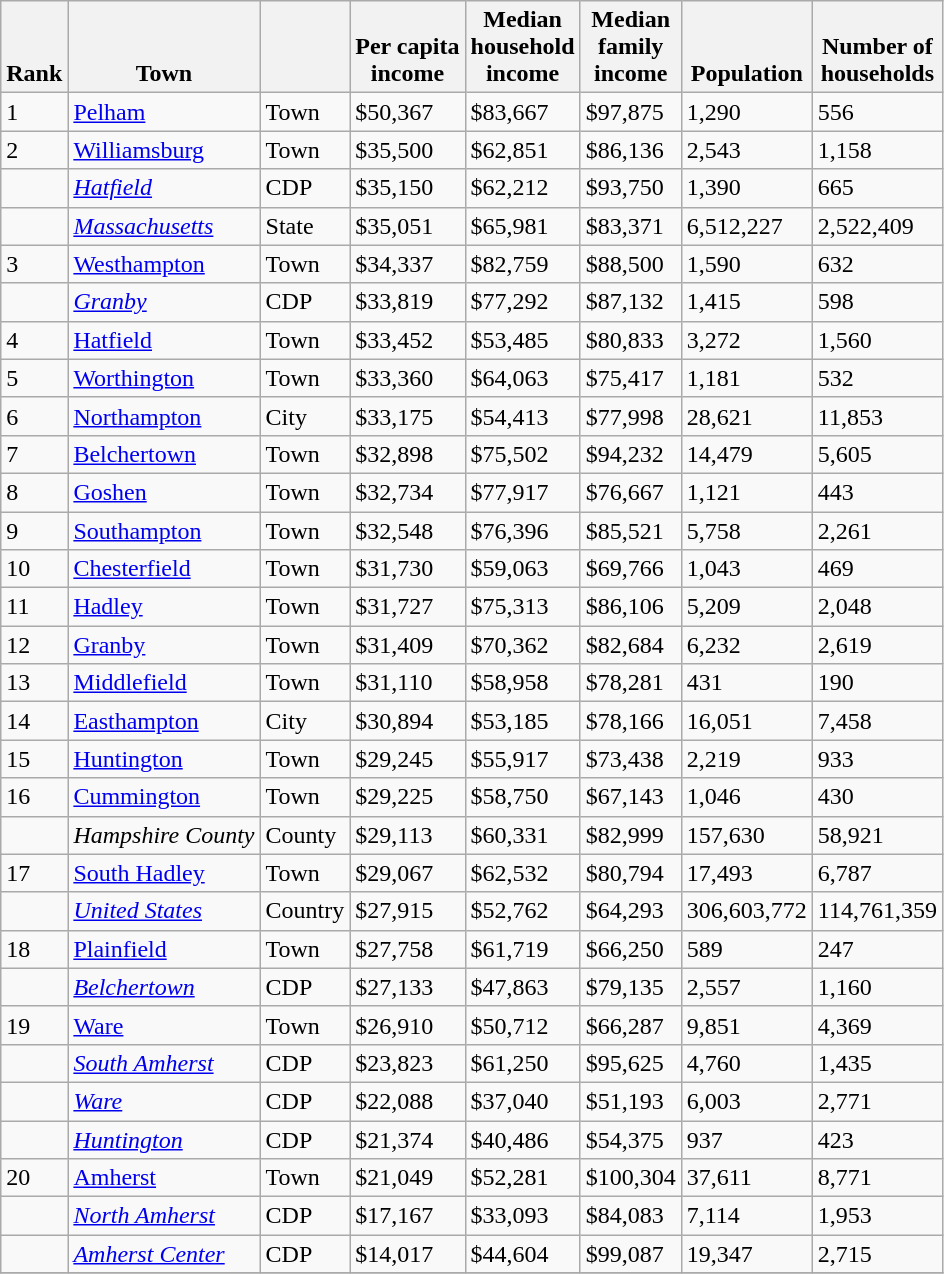<table class="wikitable sortable">
<tr valign=bottom>
<th>Rank</th>
<th>Town</th>
<th></th>
<th>Per capita<br>income</th>
<th>Median<br>household<br>income</th>
<th>Median<br>family<br>income</th>
<th>Population</th>
<th>Number of<br>households</th>
</tr>
<tr>
<td>1</td>
<td><a href='#'>Pelham</a></td>
<td>Town</td>
<td>$50,367</td>
<td>$83,667</td>
<td>$97,875</td>
<td>1,290</td>
<td>556</td>
</tr>
<tr>
<td>2</td>
<td><a href='#'>Williamsburg</a></td>
<td>Town</td>
<td>$35,500</td>
<td>$62,851</td>
<td>$86,136</td>
<td>2,543</td>
<td>1,158</td>
</tr>
<tr>
<td></td>
<td><em><a href='#'>Hatfield</a></em></td>
<td>CDP</td>
<td>$35,150</td>
<td>$62,212</td>
<td>$93,750</td>
<td>1,390</td>
<td>665</td>
</tr>
<tr>
<td></td>
<td><em><a href='#'>Massachusetts</a></em></td>
<td>State</td>
<td>$35,051</td>
<td>$65,981</td>
<td>$83,371</td>
<td>6,512,227</td>
<td>2,522,409</td>
</tr>
<tr>
<td>3</td>
<td><a href='#'>Westhampton</a></td>
<td>Town</td>
<td>$34,337</td>
<td>$82,759</td>
<td>$88,500</td>
<td>1,590</td>
<td>632</td>
</tr>
<tr>
<td></td>
<td><em><a href='#'>Granby</a></em></td>
<td>CDP</td>
<td>$33,819</td>
<td>$77,292</td>
<td>$87,132</td>
<td>1,415</td>
<td>598</td>
</tr>
<tr>
<td>4</td>
<td><a href='#'>Hatfield</a></td>
<td>Town</td>
<td>$33,452</td>
<td>$53,485</td>
<td>$80,833</td>
<td>3,272</td>
<td>1,560</td>
</tr>
<tr>
<td>5</td>
<td><a href='#'>Worthington</a></td>
<td>Town</td>
<td>$33,360</td>
<td>$64,063</td>
<td>$75,417</td>
<td>1,181</td>
<td>532</td>
</tr>
<tr>
<td>6</td>
<td><a href='#'>Northampton</a></td>
<td>City</td>
<td>$33,175</td>
<td>$54,413</td>
<td>$77,998</td>
<td>28,621</td>
<td>11,853</td>
</tr>
<tr>
<td>7</td>
<td><a href='#'>Belchertown</a></td>
<td>Town</td>
<td>$32,898</td>
<td>$75,502</td>
<td>$94,232</td>
<td>14,479</td>
<td>5,605</td>
</tr>
<tr>
<td>8</td>
<td><a href='#'>Goshen</a></td>
<td>Town</td>
<td>$32,734</td>
<td>$77,917</td>
<td>$76,667</td>
<td>1,121</td>
<td>443</td>
</tr>
<tr>
<td>9</td>
<td><a href='#'>Southampton</a></td>
<td>Town</td>
<td>$32,548</td>
<td>$76,396</td>
<td>$85,521</td>
<td>5,758</td>
<td>2,261</td>
</tr>
<tr>
<td>10</td>
<td><a href='#'>Chesterfield</a></td>
<td>Town</td>
<td>$31,730</td>
<td>$59,063</td>
<td>$69,766</td>
<td>1,043</td>
<td>469</td>
</tr>
<tr>
<td>11</td>
<td><a href='#'>Hadley</a></td>
<td>Town</td>
<td>$31,727</td>
<td>$75,313</td>
<td>$86,106</td>
<td>5,209</td>
<td>2,048</td>
</tr>
<tr>
<td>12</td>
<td><a href='#'>Granby</a></td>
<td>Town</td>
<td>$31,409</td>
<td>$70,362</td>
<td>$82,684</td>
<td>6,232</td>
<td>2,619</td>
</tr>
<tr>
<td>13</td>
<td><a href='#'>Middlefield</a></td>
<td>Town</td>
<td>$31,110</td>
<td>$58,958</td>
<td>$78,281</td>
<td>431</td>
<td>190</td>
</tr>
<tr>
<td>14</td>
<td><a href='#'>Easthampton</a></td>
<td>City</td>
<td>$30,894</td>
<td>$53,185</td>
<td>$78,166</td>
<td>16,051</td>
<td>7,458</td>
</tr>
<tr>
<td>15</td>
<td><a href='#'>Huntington</a></td>
<td>Town</td>
<td>$29,245</td>
<td>$55,917</td>
<td>$73,438</td>
<td>2,219</td>
<td>933</td>
</tr>
<tr>
<td>16</td>
<td><a href='#'>Cummington</a></td>
<td>Town</td>
<td>$29,225</td>
<td>$58,750</td>
<td>$67,143</td>
<td>1,046</td>
<td>430</td>
</tr>
<tr>
<td></td>
<td><em>Hampshire County</em></td>
<td>County</td>
<td>$29,113</td>
<td>$60,331</td>
<td>$82,999</td>
<td>157,630</td>
<td>58,921</td>
</tr>
<tr>
<td>17</td>
<td><a href='#'>South Hadley</a></td>
<td>Town</td>
<td>$29,067</td>
<td>$62,532</td>
<td>$80,794</td>
<td>17,493</td>
<td>6,787</td>
</tr>
<tr>
<td></td>
<td><em><a href='#'>United States</a></em></td>
<td>Country</td>
<td>$27,915</td>
<td>$52,762</td>
<td>$64,293</td>
<td>306,603,772</td>
<td>114,761,359</td>
</tr>
<tr>
<td>18</td>
<td><a href='#'>Plainfield</a></td>
<td>Town</td>
<td>$27,758</td>
<td>$61,719</td>
<td>$66,250</td>
<td>589</td>
<td>247</td>
</tr>
<tr>
<td></td>
<td><em><a href='#'>Belchertown</a></em></td>
<td>CDP</td>
<td>$27,133</td>
<td>$47,863</td>
<td>$79,135</td>
<td>2,557</td>
<td>1,160</td>
</tr>
<tr>
<td>19</td>
<td><a href='#'>Ware</a></td>
<td>Town</td>
<td>$26,910</td>
<td>$50,712</td>
<td>$66,287</td>
<td>9,851</td>
<td>4,369</td>
</tr>
<tr>
<td></td>
<td><em><a href='#'>South Amherst</a></em></td>
<td>CDP</td>
<td>$23,823</td>
<td>$61,250</td>
<td>$95,625</td>
<td>4,760</td>
<td>1,435</td>
</tr>
<tr>
<td></td>
<td><em><a href='#'>Ware</a></em></td>
<td>CDP</td>
<td>$22,088</td>
<td>$37,040</td>
<td>$51,193</td>
<td>6,003</td>
<td>2,771</td>
</tr>
<tr>
<td></td>
<td><em><a href='#'>Huntington</a></em></td>
<td>CDP</td>
<td>$21,374</td>
<td>$40,486</td>
<td>$54,375</td>
<td>937</td>
<td>423</td>
</tr>
<tr>
<td>20</td>
<td><a href='#'>Amherst</a></td>
<td>Town</td>
<td>$21,049</td>
<td>$52,281</td>
<td>$100,304</td>
<td>37,611</td>
<td>8,771</td>
</tr>
<tr>
<td></td>
<td><em><a href='#'>North Amherst</a></em></td>
<td>CDP</td>
<td>$17,167</td>
<td>$33,093</td>
<td>$84,083</td>
<td>7,114</td>
<td>1,953</td>
</tr>
<tr>
<td></td>
<td><em><a href='#'>Amherst Center</a></em></td>
<td>CDP</td>
<td>$14,017</td>
<td>$44,604</td>
<td>$99,087</td>
<td>19,347</td>
<td>2,715</td>
</tr>
<tr>
</tr>
</table>
